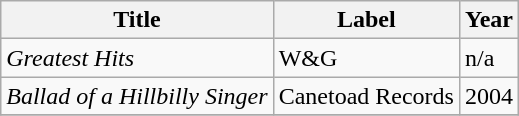<table class="wikitable">
<tr>
<th>Title</th>
<th>Label</th>
<th>Year</th>
</tr>
<tr>
<td><em>Greatest Hits</em></td>
<td>W&G</td>
<td>n/a</td>
</tr>
<tr>
<td><em>Ballad of a Hillbilly Singer</em></td>
<td>Canetoad Records</td>
<td>2004 </td>
</tr>
<tr>
</tr>
</table>
